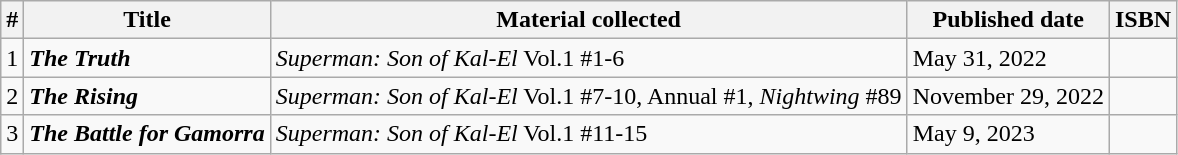<table class="wikitable">
<tr>
<th>#</th>
<th>Title</th>
<th>Material collected</th>
<th>Published date</th>
<th>ISBN</th>
</tr>
<tr>
<td>1</td>
<td><strong><em>The Truth</em></strong></td>
<td><em>Superman: Son of Kal-El</em> Vol.1 #1-6</td>
<td>May 31, 2022</td>
<td></td>
</tr>
<tr>
<td>2</td>
<td><strong><em>The Rising</em></strong></td>
<td><em>Superman: Son of Kal-El</em> Vol.1 #7-10, Annual #1, <em>Nightwing</em> #89</td>
<td>November 29, 2022</td>
<td></td>
</tr>
<tr>
<td>3</td>
<td><strong><em>The Battle for Gamorra</em></strong></td>
<td><em>Superman: Son of Kal-El</em> Vol.1 #11-15</td>
<td>May 9, 2023</td>
<td></td>
</tr>
</table>
